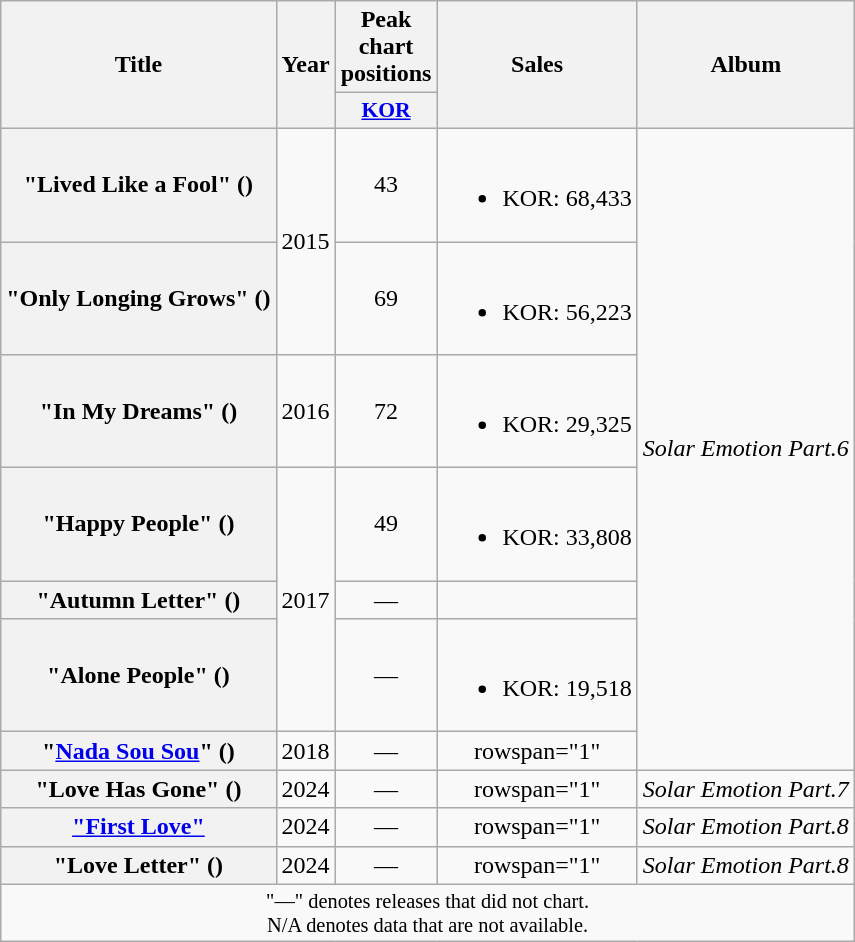<table class="wikitable plainrowheaders" style="text-align:center">
<tr>
<th scope="col" rowspan="2">Title</th>
<th scope="col" rowspan="2">Year</th>
<th scope="col">Peak chart<br>positions</th>
<th scope="col" rowspan="2">Sales</th>
<th scope="col" rowspan="2">Album</th>
</tr>
<tr>
<th scope="col" style="font-size:90%; width:2.5em"><a href='#'>KOR</a><br></th>
</tr>
<tr>
<th scope="row">"Lived Like a Fool" ()</th>
<td rowspan="2">2015</td>
<td>43</td>
<td><br><ul><li>KOR: 68,433</li></ul></td>
<td rowspan="7"><em>Solar Emotion Part.6</em></td>
</tr>
<tr>
<th scope="row">"Only Longing Grows" ()</th>
<td>69</td>
<td><br><ul><li>KOR: 56,223</li></ul></td>
</tr>
<tr>
<th scope="row">"In My Dreams" ()</th>
<td>2016</td>
<td>72</td>
<td><br><ul><li>KOR: 29,325</li></ul></td>
</tr>
<tr>
<th scope="row">"Happy People" ()</th>
<td rowspan="3">2017</td>
<td>49</td>
<td><br><ul><li>KOR: 33,808</li></ul></td>
</tr>
<tr>
<th scope="row">"Autumn Letter" ()</th>
<td>—</td>
<td></td>
</tr>
<tr>
<th scope="row">"Alone People" ()</th>
<td>—</td>
<td><br><ul><li>KOR: 19,518</li></ul></td>
</tr>
<tr>
<th scope="row">"<a href='#'>Nada Sou Sou</a>" ()</th>
<td>2018</td>
<td>—</td>
<td>rowspan="1" </td>
</tr>
<tr>
<th scope="row">"Love Has Gone" ()</th>
<td>2024</td>
<td>—</td>
<td>rowspan="1" </td>
<td><em>Solar Emotion Part.7</em></td>
</tr>
<tr>
<th scope="row"><a href='#'>"First Love"</a></th>
<td>2024</td>
<td>—</td>
<td>rowspan="1" </td>
<td><em>Solar Emotion Part.8</em></td>
</tr>
<tr>
<th scope="row">"Love Letter" ()</th>
<td>2024</td>
<td>—</td>
<td>rowspan="1" </td>
<td><em>Solar Emotion Part.8</em></td>
</tr>
<tr>
<td colspan="5" style="font-size:85%">"—" denotes releases that did not chart.<br>N/A denotes data that are not available.</td>
</tr>
</table>
